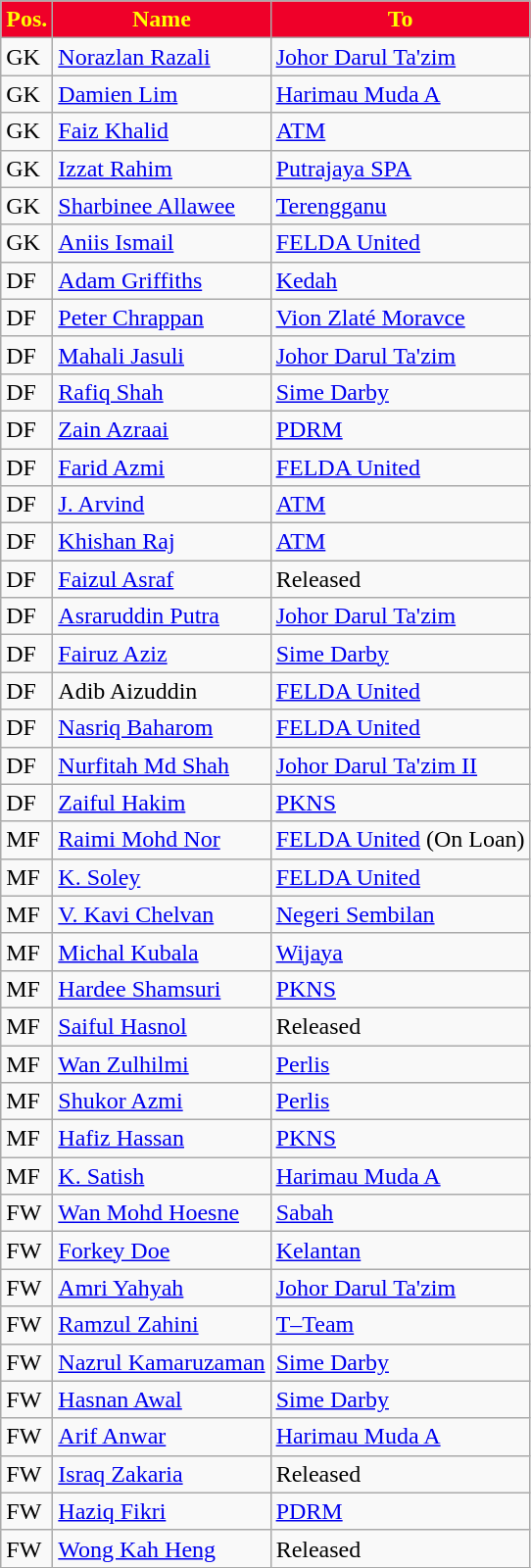<table class="wikitable">
<tr>
<th style="background:#EF0029; color:yellow;">Pos.</th>
<th style="background:#EF0029; color:yellow;">Name</th>
<th style="background:#EF0029; color:yellow;">To</th>
</tr>
<tr>
<td>GK</td>
<td> <a href='#'>Norazlan Razali</a></td>
<td> <a href='#'>Johor Darul Ta'zim</a></td>
</tr>
<tr>
<td>GK</td>
<td> <a href='#'>Damien Lim</a></td>
<td> <a href='#'>Harimau Muda A</a></td>
</tr>
<tr>
<td>GK</td>
<td> <a href='#'>Faiz Khalid</a></td>
<td> <a href='#'>ATM</a></td>
</tr>
<tr>
<td>GK</td>
<td> <a href='#'>Izzat Rahim</a></td>
<td> <a href='#'>Putrajaya SPA</a></td>
</tr>
<tr>
<td>GK</td>
<td> <a href='#'>Sharbinee Allawee</a></td>
<td> <a href='#'>Terengganu</a></td>
</tr>
<tr>
<td>GK</td>
<td> <a href='#'>Aniis Ismail</a></td>
<td> <a href='#'>FELDA United</a></td>
</tr>
<tr>
<td>DF</td>
<td> <a href='#'>Adam Griffiths</a></td>
<td> <a href='#'>Kedah</a></td>
</tr>
<tr>
<td>DF</td>
<td> <a href='#'>Peter Chrappan</a></td>
<td> <a href='#'>Vion Zlaté Moravce</a></td>
</tr>
<tr>
<td>DF</td>
<td> <a href='#'>Mahali Jasuli</a></td>
<td> <a href='#'>Johor Darul Ta'zim</a></td>
</tr>
<tr>
<td>DF</td>
<td> <a href='#'>Rafiq Shah</a></td>
<td> <a href='#'>Sime Darby</a></td>
</tr>
<tr>
<td>DF</td>
<td> <a href='#'>Zain Azraai</a></td>
<td> <a href='#'>PDRM</a></td>
</tr>
<tr>
<td>DF</td>
<td> <a href='#'>Farid Azmi</a></td>
<td> <a href='#'>FELDA United</a></td>
</tr>
<tr>
<td>DF</td>
<td> <a href='#'>J. Arvind</a></td>
<td> <a href='#'>ATM</a></td>
</tr>
<tr>
<td>DF</td>
<td> <a href='#'>Khishan Raj</a></td>
<td> <a href='#'>ATM</a></td>
</tr>
<tr>
<td>DF</td>
<td> <a href='#'>Faizul Asraf</a></td>
<td> Released</td>
</tr>
<tr>
<td>DF</td>
<td> <a href='#'>Asraruddin Putra</a></td>
<td> <a href='#'>Johor Darul Ta'zim</a></td>
</tr>
<tr>
<td>DF</td>
<td> <a href='#'>Fairuz Aziz</a></td>
<td> <a href='#'>Sime Darby</a></td>
</tr>
<tr>
<td>DF</td>
<td> Adib Aizuddin</td>
<td> <a href='#'>FELDA United</a></td>
</tr>
<tr>
<td>DF</td>
<td> <a href='#'>Nasriq Baharom</a></td>
<td> <a href='#'>FELDA United</a></td>
</tr>
<tr>
<td>DF</td>
<td> <a href='#'>Nurfitah Md Shah</a></td>
<td> <a href='#'>Johor Darul Ta'zim II</a></td>
</tr>
<tr>
<td>DF</td>
<td> <a href='#'>Zaiful Hakim</a></td>
<td> <a href='#'>PKNS</a></td>
</tr>
<tr>
<td>MF</td>
<td> <a href='#'>Raimi Mohd Nor</a></td>
<td> <a href='#'>FELDA United</a> (On Loan)</td>
</tr>
<tr>
<td>MF</td>
<td> <a href='#'>K. Soley</a></td>
<td> <a href='#'>FELDA United</a></td>
</tr>
<tr>
<td>MF</td>
<td> <a href='#'>V. Kavi Chelvan</a></td>
<td> <a href='#'>Negeri Sembilan</a></td>
</tr>
<tr>
<td>MF</td>
<td> <a href='#'>Michal Kubala</a></td>
<td> <a href='#'>Wijaya</a></td>
</tr>
<tr>
<td>MF</td>
<td> <a href='#'>Hardee Shamsuri</a></td>
<td> <a href='#'>PKNS</a></td>
</tr>
<tr>
<td>MF</td>
<td> <a href='#'>Saiful Hasnol</a></td>
<td> Released</td>
</tr>
<tr>
<td>MF</td>
<td> <a href='#'>Wan Zulhilmi</a></td>
<td> <a href='#'>Perlis</a></td>
</tr>
<tr>
<td>MF</td>
<td> <a href='#'>Shukor Azmi</a></td>
<td> <a href='#'>Perlis</a></td>
</tr>
<tr>
<td>MF</td>
<td> <a href='#'>Hafiz Hassan</a></td>
<td> <a href='#'>PKNS</a></td>
</tr>
<tr>
<td>MF</td>
<td> <a href='#'>K. Satish</a></td>
<td> <a href='#'>Harimau Muda A</a></td>
</tr>
<tr>
<td>FW</td>
<td> <a href='#'>Wan Mohd Hoesne</a></td>
<td> <a href='#'>Sabah</a></td>
</tr>
<tr>
<td>FW</td>
<td> <a href='#'>Forkey Doe</a></td>
<td> <a href='#'>Kelantan</a></td>
</tr>
<tr>
<td>FW</td>
<td> <a href='#'>Amri Yahyah</a></td>
<td> <a href='#'>Johor Darul Ta'zim</a></td>
</tr>
<tr>
<td>FW</td>
<td> <a href='#'>Ramzul Zahini</a></td>
<td> <a href='#'>T–Team</a></td>
</tr>
<tr>
<td>FW</td>
<td> <a href='#'>Nazrul Kamaruzaman</a></td>
<td> <a href='#'>Sime Darby</a></td>
</tr>
<tr>
<td>FW</td>
<td> <a href='#'>Hasnan Awal</a></td>
<td> <a href='#'>Sime Darby</a></td>
</tr>
<tr>
<td>FW</td>
<td> <a href='#'>Arif Anwar</a></td>
<td> <a href='#'>Harimau Muda A</a></td>
</tr>
<tr>
<td>FW</td>
<td> <a href='#'>Israq Zakaria</a></td>
<td> Released</td>
</tr>
<tr>
<td>FW</td>
<td> <a href='#'>Haziq Fikri</a></td>
<td> <a href='#'>PDRM</a></td>
</tr>
<tr>
<td>FW</td>
<td> <a href='#'>Wong Kah Heng</a></td>
<td> Released</td>
</tr>
<tr>
</tr>
</table>
